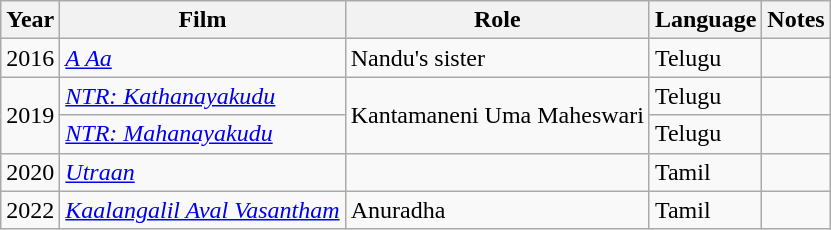<table class="wikitable sortable">
<tr>
<th>Year</th>
<th>Film</th>
<th>Role</th>
<th>Language</th>
<th>Notes</th>
</tr>
<tr>
<td rowspan="1">2016</td>
<td><em><a href='#'>A Aa</a></em></td>
<td>Nandu's sister</td>
<td>Telugu</td>
<td></td>
</tr>
<tr>
<td rowspan="2">2019</td>
<td><em><a href='#'>NTR: Kathanayakudu</a></em></td>
<td rowspan="2">Kantamaneni Uma Maheswari</td>
<td>Telugu</td>
<td></td>
</tr>
<tr>
<td><em><a href='#'>NTR: Mahanayakudu</a></em></td>
<td>Telugu</td>
<td></td>
</tr>
<tr>
<td rowspan="1">2020</td>
<td><em><a href='#'>Utraan</a></em></td>
<td></td>
<td>Tamil</td>
<td></td>
</tr>
<tr>
<td rowspan="1">2022</td>
<td><em><a href='#'>Kaalangalil Aval Vasantham</a></em></td>
<td>Anuradha</td>
<td>Tamil</td>
<td></td>
</tr>
</table>
